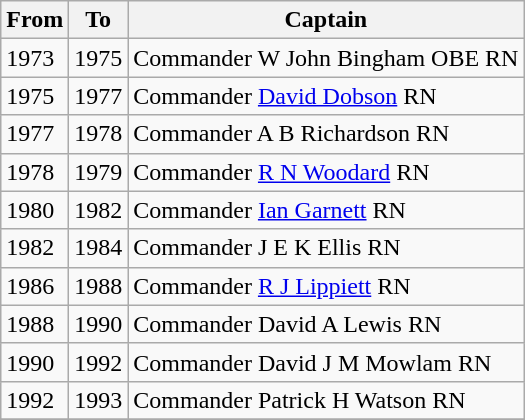<table class="wikitable" style="text-align:left">
<tr>
<th>From</th>
<th>To</th>
<th>Captain</th>
</tr>
<tr>
<td>1973</td>
<td>1975</td>
<td>Commander W John Bingham OBE RN</td>
</tr>
<tr>
<td>1975</td>
<td>1977</td>
<td>Commander <a href='#'>David Dobson</a> RN</td>
</tr>
<tr>
<td>1977</td>
<td>1978</td>
<td>Commander A B Richardson RN</td>
</tr>
<tr>
<td>1978</td>
<td>1979</td>
<td>Commander <a href='#'>R N Woodard</a> RN</td>
</tr>
<tr>
<td>1980</td>
<td>1982</td>
<td>Commander <a href='#'>Ian Garnett</a> RN</td>
</tr>
<tr>
<td>1982</td>
<td>1984</td>
<td>Commander J E K Ellis RN</td>
</tr>
<tr>
<td>1986</td>
<td>1988</td>
<td>Commander <a href='#'>R J Lippiett</a> RN</td>
</tr>
<tr>
<td>1988</td>
<td>1990</td>
<td>Commander David A Lewis RN</td>
</tr>
<tr>
<td>1990</td>
<td>1992</td>
<td>Commander David J M Mowlam RN</td>
</tr>
<tr>
<td>1992</td>
<td>1993</td>
<td>Commander Patrick H Watson RN</td>
</tr>
<tr>
</tr>
</table>
